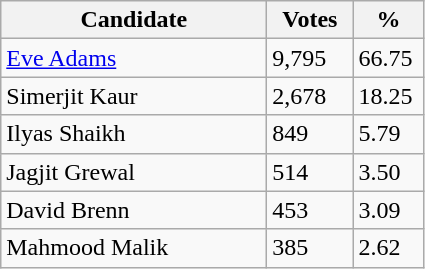<table class="wikitable">
<tr>
<th style="width: 170px">Candidate</th>
<th style="width: 50px">Votes</th>
<th style="width: 40px">%</th>
</tr>
<tr>
<td><a href='#'>Eve Adams</a></td>
<td>9,795</td>
<td>66.75</td>
</tr>
<tr>
<td>Simerjit Kaur</td>
<td>2,678</td>
<td>18.25</td>
</tr>
<tr>
<td>Ilyas Shaikh</td>
<td>849</td>
<td>5.79</td>
</tr>
<tr>
<td>Jagjit Grewal</td>
<td>514</td>
<td>3.50</td>
</tr>
<tr>
<td>David Brenn</td>
<td>453</td>
<td>3.09</td>
</tr>
<tr>
<td>Mahmood Malik</td>
<td>385</td>
<td>2.62</td>
</tr>
</table>
